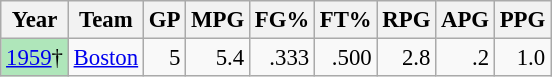<table class="wikitable sortable" style="font-size:95%; text-align:right;">
<tr>
<th>Year</th>
<th>Team</th>
<th>GP</th>
<th>MPG</th>
<th>FG%</th>
<th>FT%</th>
<th>RPG</th>
<th>APG</th>
<th>PPG</th>
</tr>
<tr>
<td style="text-align:left;background:#afe6ba;"><a href='#'>1959</a>†</td>
<td style="text-align:left;"><a href='#'>Boston</a></td>
<td>5</td>
<td>5.4</td>
<td>.333</td>
<td>.500</td>
<td>2.8</td>
<td>.2</td>
<td>1.0</td>
</tr>
</table>
